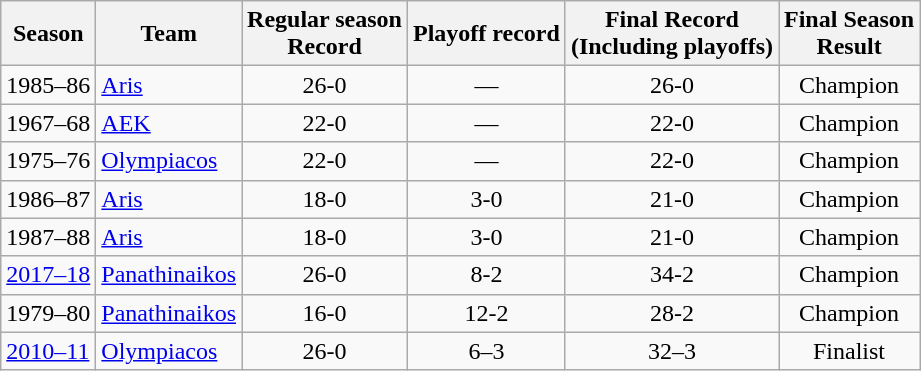<table class="wikitable">
<tr>
<th>Season</th>
<th>Team</th>
<th>Regular season<br>Record</th>
<th>Playoff record</th>
<th>Final Record<br>(Including playoffs)</th>
<th>Final Season<br>Result</th>
</tr>
<tr>
<td>1985–86</td>
<td><a href='#'>Aris</a></td>
<td style="text-align:center">26-0</td>
<td style="text-align:center">—</td>
<td style="text-align:center">26-0</td>
<td style="text-align:center">Champion</td>
</tr>
<tr>
<td>1967–68</td>
<td><a href='#'>AEK</a></td>
<td style="text-align:center">22-0</td>
<td style="text-align:center">—</td>
<td style="text-align:center">22-0</td>
<td style="text-align:center">Champion</td>
</tr>
<tr>
<td>1975–76</td>
<td><a href='#'>Olympiacos</a></td>
<td style="text-align:center">22-0</td>
<td style="text-align:center">—</td>
<td style="text-align:center">22-0</td>
<td style="text-align:center">Champion</td>
</tr>
<tr>
<td>1986–87</td>
<td><a href='#'>Aris</a></td>
<td style="text-align:center">18-0</td>
<td style="text-align:center">3-0</td>
<td style="text-align:center">21-0</td>
<td style="text-align:center">Champion</td>
</tr>
<tr>
<td>1987–88</td>
<td><a href='#'>Aris</a></td>
<td style="text-align:center">18-0</td>
<td style="text-align:center">3-0</td>
<td style="text-align:center">21-0</td>
<td style="text-align:center">Champion</td>
</tr>
<tr>
<td><a href='#'>2017–18</a></td>
<td><a href='#'>Panathinaikos</a></td>
<td style="text-align:center">26-0</td>
<td style="text-align:center">8-2</td>
<td style="text-align:center">34-2</td>
<td style="text-align:center">Champion</td>
</tr>
<tr>
<td>1979–80</td>
<td><a href='#'>Panathinaikos</a></td>
<td style="text-align:center">16-0</td>
<td style="text-align:center">12-2</td>
<td style="text-align:center">28-2</td>
<td style="text-align:center">Champion</td>
</tr>
<tr>
<td><a href='#'>2010–11</a></td>
<td><a href='#'>Olympiacos</a></td>
<td style="text-align:center">26-0</td>
<td style="text-align:center">6–3</td>
<td style="text-align:center">32–3</td>
<td style="text-align:center">Finalist</td>
</tr>
</table>
